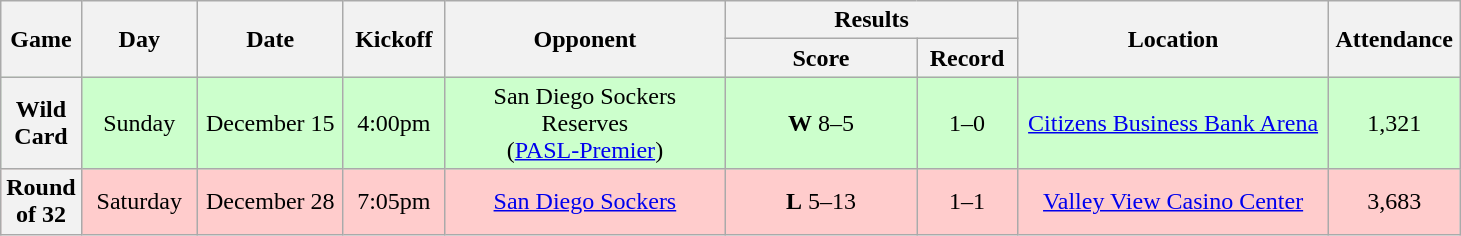<table class="wikitable">
<tr>
<th rowspan="2" width="40">Game</th>
<th rowspan="2" width="70">Day</th>
<th rowspan="2" width="90">Date</th>
<th rowspan="2" width="60">Kickoff</th>
<th rowspan="2" width="180">Opponent</th>
<th colspan="2" width="180">Results</th>
<th rowspan="2" width="200">Location</th>
<th rowspan="2" width="80">Attendance</th>
</tr>
<tr>
<th width="120">Score</th>
<th width="60">Record</th>
</tr>
<tr align="center" bgcolor="#CCFFCC">
<th>Wild Card</th>
<td>Sunday</td>
<td>December 15</td>
<td>4:00pm</td>
<td>San Diego Sockers Reserves<br>(<a href='#'>PASL-Premier</a>)</td>
<td><strong>W</strong> 8–5</td>
<td>1–0</td>
<td><a href='#'>Citizens Business Bank Arena</a></td>
<td>1,321</td>
</tr>
<tr align="center" bgcolor="#FFCCCC">
<th>Round of 32</th>
<td>Saturday</td>
<td>December 28</td>
<td>7:05pm</td>
<td><a href='#'>San Diego Sockers</a></td>
<td><strong>L</strong> 5–13</td>
<td>1–1</td>
<td><a href='#'>Valley View Casino Center</a></td>
<td>3,683</td>
</tr>
</table>
